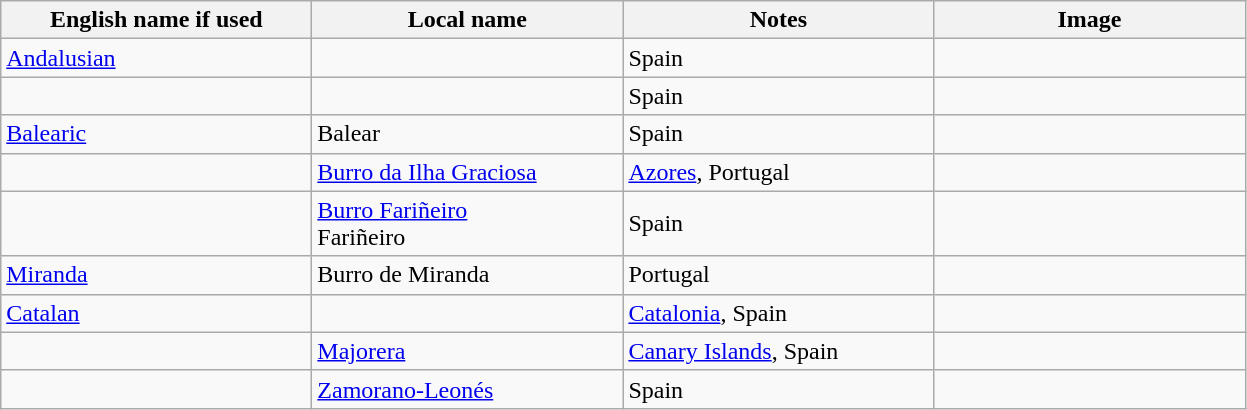<table class="wikitable">
<tr>
<th>English name if used</th>
<th>Local name</th>
<th>Notes</th>
<th>Image</th>
</tr>
<tr>
<td style="width: 200px;"><a href='#'>Andalusian</a></td>
<td style="width: 200px;"></td>
<td style="width: 200px;">Spain</td>
<td style="width: 200px;"></td>
</tr>
<tr>
<td></td>
<td><br></td>
<td>Spain</td>
<td></td>
</tr>
<tr>
<td><a href='#'>Balearic</a></td>
<td>Balear</td>
<td>Spain</td>
<td></td>
</tr>
<tr>
<td></td>
<td><a href='#'>Burro da Ilha Graciosa</a></td>
<td><a href='#'>Azores</a>, Portugal</td>
<td></td>
</tr>
<tr>
<td></td>
<td><a href='#'>Burro Fariñeiro</a><br>Fariñeiro</td>
<td>Spain</td>
<td></td>
</tr>
<tr>
<td><a href='#'>Miranda</a></td>
<td>Burro de Miranda</td>
<td>Portugal</td>
<td></td>
</tr>
<tr>
<td><a href='#'>Catalan</a></td>
<td></td>
<td><a href='#'>Catalonia</a>, Spain</td>
<td></td>
</tr>
<tr>
<td></td>
<td><a href='#'>Majorera</a></td>
<td><a href='#'>Canary Islands</a>, Spain</td>
<td></td>
</tr>
<tr>
<td></td>
<td><a href='#'>Zamorano-Leonés</a></td>
<td>Spain</td>
<td></td>
</tr>
</table>
